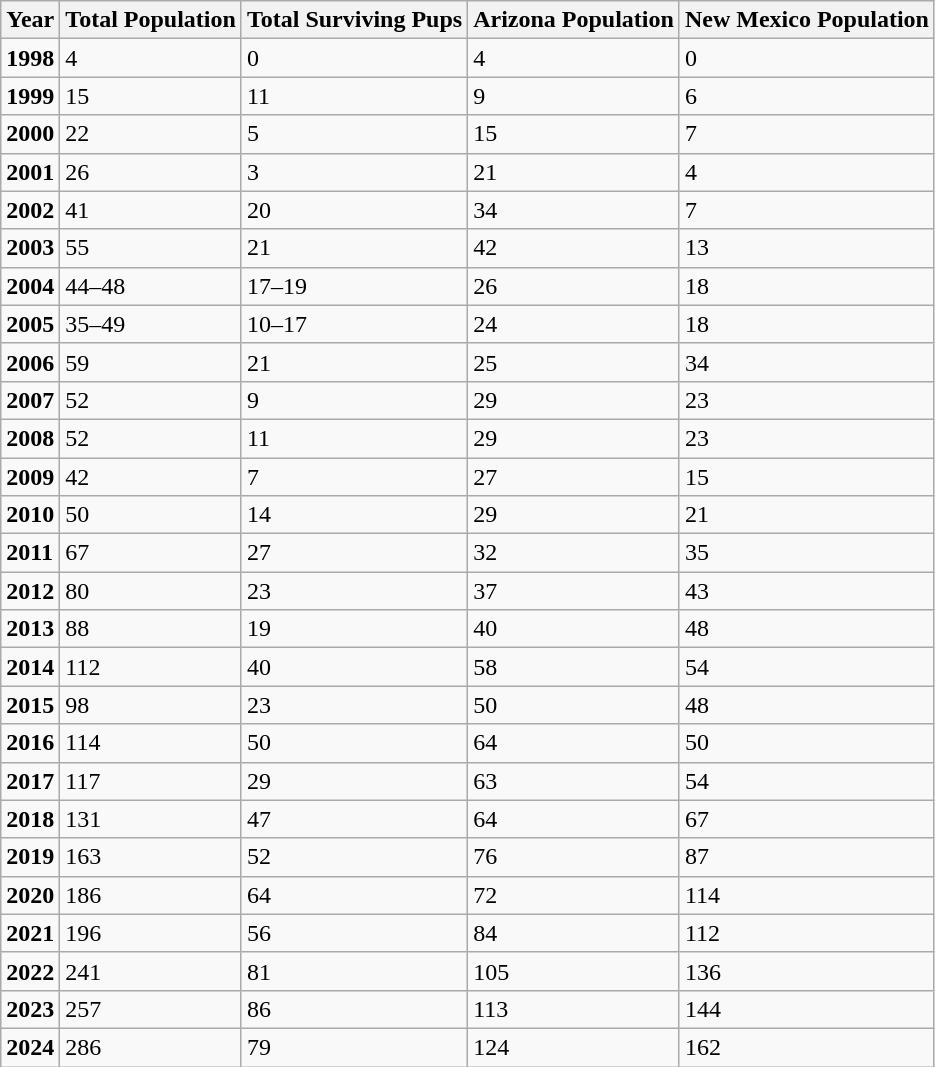<table class="wikitable">
<tr>
<th><strong>Year</strong></th>
<th>Total Population</th>
<th>Total Surviving Pups</th>
<th>Arizona Population</th>
<th>New Mexico Population</th>
</tr>
<tr>
<td><strong>1998</strong></td>
<td>4</td>
<td>0</td>
<td>4</td>
<td>0</td>
</tr>
<tr>
<td><strong>1999</strong></td>
<td>15</td>
<td>11</td>
<td>9</td>
<td>6</td>
</tr>
<tr>
<td><strong>2000</strong></td>
<td>22</td>
<td>5</td>
<td>15</td>
<td>7</td>
</tr>
<tr>
<td><strong>2001</strong></td>
<td>26</td>
<td>3</td>
<td>21</td>
<td>4</td>
</tr>
<tr>
<td><strong>2002</strong></td>
<td>41</td>
<td>20</td>
<td>34</td>
<td>7</td>
</tr>
<tr>
<td><strong>2003</strong></td>
<td>55</td>
<td>21</td>
<td>42</td>
<td>13</td>
</tr>
<tr>
<td><strong>2004</strong></td>
<td>44–48</td>
<td>17–19</td>
<td>26</td>
<td>18</td>
</tr>
<tr>
<td><strong>2005</strong></td>
<td>35–49</td>
<td>10–17</td>
<td>24</td>
<td>18</td>
</tr>
<tr>
<td><strong>2006</strong></td>
<td>59</td>
<td>21</td>
<td>25</td>
<td>34</td>
</tr>
<tr>
<td><strong>2007</strong></td>
<td>52</td>
<td>9</td>
<td>29</td>
<td>23</td>
</tr>
<tr>
<td><strong>2008</strong></td>
<td>52</td>
<td>11</td>
<td>29</td>
<td>23</td>
</tr>
<tr>
<td><strong>2009</strong></td>
<td>42</td>
<td>7</td>
<td>27</td>
<td>15</td>
</tr>
<tr>
<td><strong>2010</strong></td>
<td>50</td>
<td>14</td>
<td>29</td>
<td>21</td>
</tr>
<tr>
<td><strong>2011</strong></td>
<td>67</td>
<td>27</td>
<td>32</td>
<td>35</td>
</tr>
<tr>
<td><strong>2012</strong></td>
<td>80</td>
<td>23</td>
<td>37</td>
<td>43</td>
</tr>
<tr>
<td><strong>2013</strong></td>
<td>88</td>
<td>19</td>
<td>40</td>
<td>48</td>
</tr>
<tr>
<td><strong>2014</strong></td>
<td>112</td>
<td>40</td>
<td>58</td>
<td>54</td>
</tr>
<tr>
<td><strong>2015</strong></td>
<td>98</td>
<td>23</td>
<td>50</td>
<td>48</td>
</tr>
<tr>
<td><strong>2016</strong></td>
<td>114</td>
<td>50</td>
<td>64</td>
<td>50</td>
</tr>
<tr>
<td><strong>2017</strong></td>
<td>117</td>
<td>29</td>
<td>63</td>
<td>54</td>
</tr>
<tr>
<td><strong>2018</strong></td>
<td>131</td>
<td>47</td>
<td>64</td>
<td>67</td>
</tr>
<tr>
<td><strong>2019</strong></td>
<td>163</td>
<td>52</td>
<td>76</td>
<td>87</td>
</tr>
<tr>
<td><strong>2020</strong></td>
<td>186</td>
<td>64</td>
<td>72</td>
<td>114</td>
</tr>
<tr>
<td><strong>2021</strong></td>
<td>196</td>
<td>56</td>
<td>84</td>
<td>112</td>
</tr>
<tr>
<td><strong>2022</strong></td>
<td>241</td>
<td>81</td>
<td>105</td>
<td>136</td>
</tr>
<tr>
<td><strong>2023</strong></td>
<td>257</td>
<td>86</td>
<td>113</td>
<td>144</td>
</tr>
<tr>
<td><strong>2024</strong></td>
<td>286</td>
<td>79</td>
<td>124</td>
<td>162</td>
</tr>
</table>
